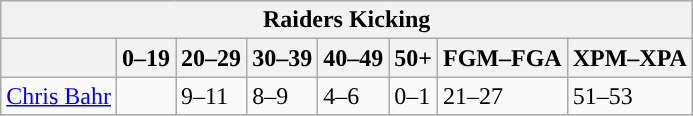<table class="wikitable">
<tr>
<th colspan="8">Raiders Kicking</th>
</tr>
<tr>
<th></th>
<th>0–19</th>
<th>20–29</th>
<th>30–39</th>
<th>40–49</th>
<th>50+</th>
<th>FGM–FGA</th>
<th>XPM–XPA</th>
</tr>
<tr>
<td><a href='#'>Chris Bahr</a></td>
<td></td>
<td>9–11</td>
<td>8–9</td>
<td>4–6</td>
<td>0–1</td>
<td>21–27</td>
<td>51–53</td>
</tr>
</table>
